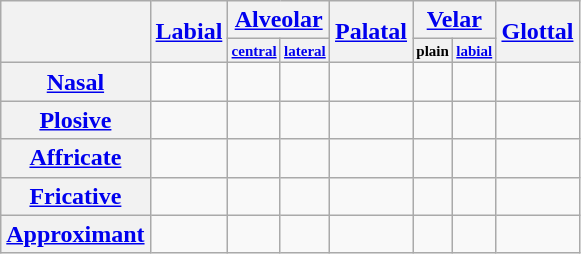<table class=wikitable style="text-align: center">
<tr>
<th rowspan=2></th>
<th rowspan=2><a href='#'>Labial</a></th>
<th colspan=2><a href='#'>Alveolar</a></th>
<th rowspan=2><a href='#'>Palatal</a></th>
<th colspan=2><a href='#'>Velar</a></th>
<th rowspan=2><a href='#'>Glottal</a></th>
</tr>
<tr style="font-size: x-small;">
<th><a href='#'>central</a></th>
<th><a href='#'>lateral</a></th>
<th>plain</th>
<th><a href='#'>labial</a></th>
</tr>
<tr>
<th><a href='#'>Nasal</a></th>
<td></td>
<td></td>
<td></td>
<td></td>
<td></td>
<td></td>
<td></td>
</tr>
<tr>
<th><a href='#'>Plosive</a></th>
<td></td>
<td></td>
<td></td>
<td></td>
<td></td>
<td></td>
<td></td>
</tr>
<tr>
<th><a href='#'>Affricate</a></th>
<td></td>
<td></td>
<td></td>
<td></td>
<td></td>
<td></td>
<td></td>
</tr>
<tr>
<th><a href='#'>Fricative</a></th>
<td></td>
<td></td>
<td></td>
<td></td>
<td></td>
<td></td>
<td></td>
</tr>
<tr>
<th><a href='#'>Approximant</a></th>
<td></td>
<td></td>
<td></td>
<td></td>
<td></td>
<td></td>
<td></td>
</tr>
</table>
